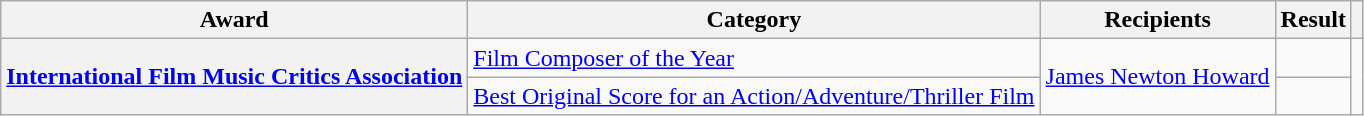<table class="wikitable plainrowheaders sortable">
<tr>
<th scope="col">Award</th>
<th scope="col">Category</th>
<th scope="col">Recipients</th>
<th scope="col">Result</th>
<th scope="col" class="unsortable"></th>
</tr>
<tr>
<th rowspan="2" scope="row"><a href='#'>International Film Music Critics Association</a></th>
<td><a href='#'>Film Composer of the Year</a></td>
<td rowspan="2"><a href='#'>James Newton Howard</a></td>
<td></td>
<td rowspan="2" style="text-align:center;"></td>
</tr>
<tr>
<td><a href='#'>Best Original Score for an Action/Adventure/Thriller Film</a></td>
<td></td>
</tr>
</table>
